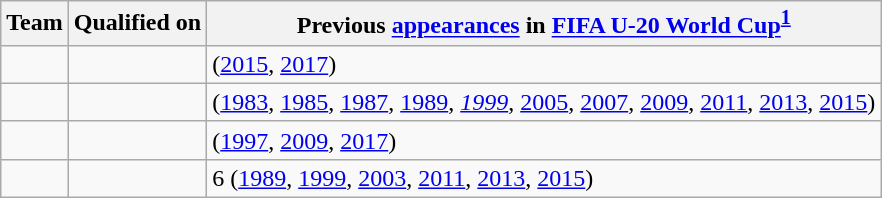<table class="wikitable sortable">
<tr>
<th>Team</th>
<th>Qualified on</th>
<th data-sort-type="number">Previous <a href='#'>appearances</a> in <a href='#'>FIFA U-20 World Cup</a><sup><strong><a href='#'>1</a></strong></sup></th>
</tr>
<tr>
<td></td>
<td></td>
<td> (<a href='#'>2015</a>, <a href='#'>2017</a>)</td>
</tr>
<tr>
<td></td>
<td></td>
<td> (<a href='#'>1983</a>, <a href='#'>1985</a>, <a href='#'>1987</a>, <a href='#'>1989</a>, <em><a href='#'>1999</a></em>, <a href='#'>2005</a>, <a href='#'>2007</a>, <a href='#'>2009</a>, <a href='#'>2011</a>, <a href='#'>2013</a>, <a href='#'>2015</a>)</td>
</tr>
<tr>
<td></td>
<td></td>
<td> (<a href='#'>1997</a>, <a href='#'>2009</a>, <a href='#'>2017</a>)</td>
</tr>
<tr>
<td></td>
<td></td>
<td>6 (<a href='#'>1989</a>, <a href='#'>1999</a>, <a href='#'>2003</a>, <a href='#'>2011</a>, <a href='#'>2013</a>, <a href='#'>2015</a>)</td>
</tr>
</table>
